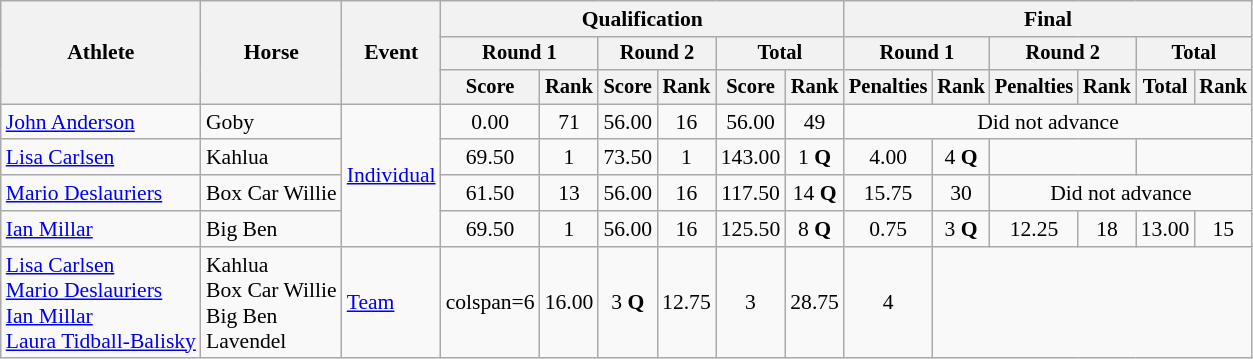<table class=wikitable style="font-size:90%">
<tr>
<th rowspan="3">Athlete</th>
<th rowspan="3">Horse</th>
<th rowspan="3">Event</th>
<th colspan="6">Qualification</th>
<th colspan="6">Final</th>
</tr>
<tr style="font-size:95%">
<th colspan=2>Round 1</th>
<th colspan=2>Round 2</th>
<th colspan=2>Total</th>
<th colspan=2>Round 1</th>
<th colspan=2>Round 2</th>
<th colspan=2>Total</th>
</tr>
<tr style="font-size:95%">
<th>Score</th>
<th>Rank</th>
<th>Score</th>
<th>Rank</th>
<th>Score</th>
<th>Rank</th>
<th>Penalties</th>
<th>Rank</th>
<th>Penalties</th>
<th>Rank</th>
<th>Total</th>
<th>Rank</th>
</tr>
<tr align=center>
<td align=left><a href='#'>John Anderson</a></td>
<td align=left>Goby</td>
<td align=left rowspan=4><a href='#'>Individual</a></td>
<td>0.00</td>
<td>71</td>
<td>56.00</td>
<td>16</td>
<td>56.00</td>
<td>49</td>
<td colspan=6>Did not advance</td>
</tr>
<tr align=center>
<td align=left><a href='#'>Lisa Carlsen</a></td>
<td align=left>Kahlua</td>
<td>69.50</td>
<td>1</td>
<td>73.50</td>
<td>1</td>
<td>143.00</td>
<td>1 <strong>Q</strong></td>
<td>4.00</td>
<td>4 <strong>Q</strong></td>
<td colspan=2></td>
<td colspan=2></td>
</tr>
<tr align=center>
<td align=left><a href='#'>Mario Deslauriers</a></td>
<td align=left>Box Car Willie</td>
<td>61.50</td>
<td>13</td>
<td>56.00</td>
<td>16</td>
<td>117.50</td>
<td>14 <strong>Q</strong></td>
<td>15.75</td>
<td>30</td>
<td colspan=4>Did not advance</td>
</tr>
<tr align=center>
<td align=left><a href='#'>Ian Millar</a></td>
<td align=left>Big Ben</td>
<td>69.50</td>
<td>1</td>
<td>56.00</td>
<td>16</td>
<td>125.50</td>
<td>8 <strong>Q</strong></td>
<td>0.75</td>
<td>3 <strong>Q</strong></td>
<td>12.25</td>
<td>18</td>
<td>13.00</td>
<td>15</td>
</tr>
<tr align=center>
<td align=left><a href='#'>Lisa Carlsen</a><br><a href='#'>Mario Deslauriers</a><br><a href='#'>Ian Millar</a><br><a href='#'>Laura Tidball-Balisky</a></td>
<td align=left>Kahlua<br>Box Car Willie<br>Big Ben<br>Lavendel</td>
<td align=left><a href='#'>Team</a></td>
<td>colspan=6</td>
<td>16.00</td>
<td>3 <strong>Q</strong></td>
<td>12.75</td>
<td>3</td>
<td>28.75</td>
<td>4</td>
</tr>
</table>
